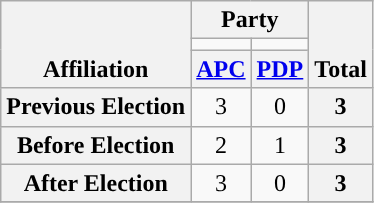<table class=wikitable style="text-align:center">
<tr style="vertical-align:bottom;">
<th rowspan=3>Affiliation</th>
<th colspan=2>Party</th>
<th rowspan=3>Total</th>
</tr>
<tr>
<td style="background-color:"></td>
<td style="background-color:"></td>
</tr>
<tr>
<th><a href='#'>APC</a></th>
<th><a href='#'>PDP</a></th>
</tr>
<tr>
<th>Previous Election</th>
<td>3</td>
<td>0</td>
<th>3</th>
</tr>
<tr>
<th>Before Election</th>
<td>2</td>
<td>1</td>
<th>3</th>
</tr>
<tr>
<th>After Election</th>
<td>3</td>
<td>0</td>
<th>3</th>
</tr>
<tr>
</tr>
</table>
